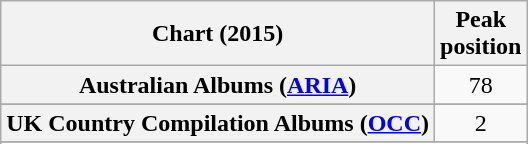<table class="wikitable sortable plainrowheaders" style="text-align:center;">
<tr>
<th>Chart (2015)</th>
<th>Peak<br>position</th>
</tr>
<tr>
<th scope="row">Australian Albums (<a href='#'>ARIA</a>)</th>
<td>78</td>
</tr>
<tr>
</tr>
<tr>
</tr>
<tr>
<th scope="row">UK Country Compilation Albums (<a href='#'>OCC</a>)</th>
<td>2</td>
</tr>
<tr>
</tr>
<tr>
</tr>
</table>
